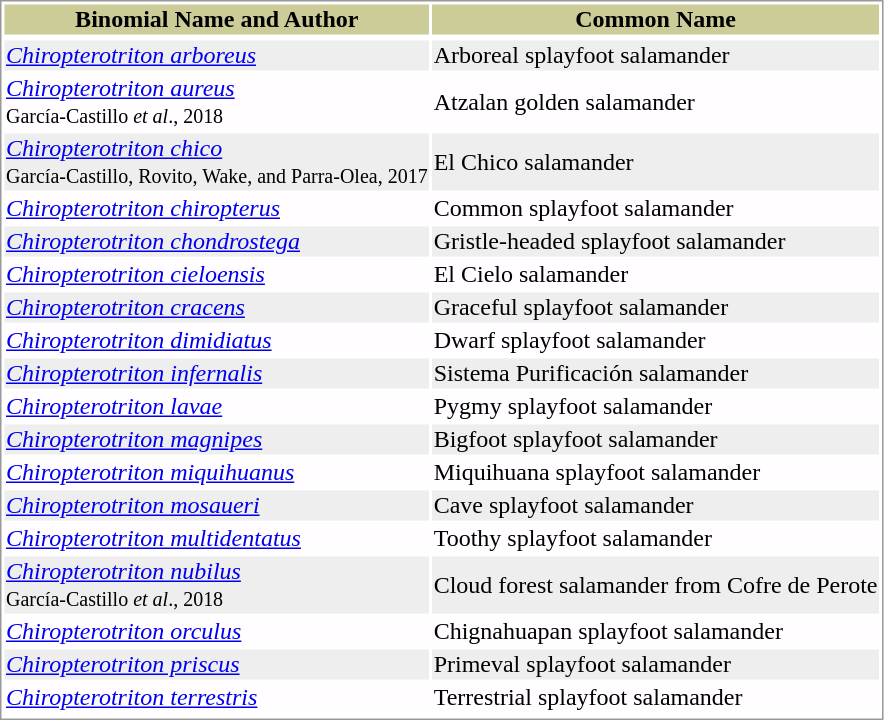<table style="text-align:left; border:1px solid #999999; ">
<tr style="background:#CCCC99; text-align: center; ">
<th>Binomial Name and Author</th>
<th>Common Name</th>
</tr>
<tr>
</tr>
<tr style="background:#EEEEEE;">
<td><em><a href='#'>Chiropterotriton arboreus</a></em> <br> </td>
<td>Arboreal splayfoot salamander</td>
</tr>
<tr style="background:#FFFDFF;">
<td><em><a href='#'>Chiropterotriton aureus</a></em> <br> <small>García-Castillo <em>et al</em>., 2018  </small></td>
<td>Atzalan golden salamander</td>
</tr>
<tr style="background:#EEEEEE;">
<td><em><a href='#'>Chiropterotriton chico</a></em>  <br> <small>García-Castillo, Rovito, Wake, and Parra-Olea, 2017</small></td>
<td>El Chico salamander</td>
</tr>
<tr style="background:#FFFDFF;">
<td><em><a href='#'>Chiropterotriton chiropterus</a></em> <br> </td>
<td>Common splayfoot salamander</td>
</tr>
<tr style="background:#EEEEEE;">
<td><em><a href='#'>Chiropterotriton chondrostega</a></em> <br> </td>
<td>Gristle-headed splayfoot salamander</td>
</tr>
<tr style="background:#FFFDFF;">
<td><em><a href='#'>Chiropterotriton cieloensis</a></em> <br> </td>
<td>El Cielo salamander</td>
</tr>
<tr style="background:#EEEEEE;">
<td><em><a href='#'>Chiropterotriton cracens</a></em> <br> <small></small></td>
<td>Graceful splayfoot salamander</td>
</tr>
<tr style="background:#FFFDFF;">
<td><em><a href='#'>Chiropterotriton dimidiatus</a></em> <br> </td>
<td>Dwarf splayfoot salamander</td>
</tr>
<tr style="background:#EEEEEE;">
<td><em><a href='#'>Chiropterotriton infernalis</a></em> <br> </td>
<td>Sistema Purificación salamander</td>
</tr>
<tr style="background:#FFFDFF;">
<td><em><a href='#'>Chiropterotriton lavae</a></em> <br> </td>
<td>Pygmy splayfoot salamander</td>
</tr>
<tr style="background:#EEEEEE;">
<td><em><a href='#'>Chiropterotriton magnipes</a></em> <br> </td>
<td>Bigfoot splayfoot salamander</td>
</tr>
<tr style="background:#FFFDFF;">
<td><em><a href='#'>Chiropterotriton miquihuanus</a></em> <br> </td>
<td>Miquihuana splayfoot salamander</td>
</tr>
<tr style="background:#EEEEEE;">
<td><em><a href='#'>Chiropterotriton mosaueri</a></em> <br> </td>
<td>Cave splayfoot salamander</td>
</tr>
<tr style="background:#FFFDFF;">
<td><em><a href='#'>Chiropterotriton multidentatus</a></em> <br> </td>
<td>Toothy splayfoot salamander</td>
</tr>
<tr style="background:#EEEEEE;">
<td><em><a href='#'>Chiropterotriton nubilus</a></em> <br> <small>García-Castillo <em>et al</em>., 2018</small></td>
<td>Cloud forest salamander from Cofre de Perote</td>
</tr>
<tr style="background:#FFFDFF;">
<td><em><a href='#'>Chiropterotriton orculus</a></em> <br> </td>
<td>Chignahuapan splayfoot salamander</td>
</tr>
<tr style="background:#EEEEEE;">
<td><em><a href='#'>Chiropterotriton priscus</a></em> <br> </td>
<td>Primeval splayfoot salamander</td>
</tr>
<tr style="background:#FFFDFF;">
<td><em><a href='#'>Chiropterotriton terrestris</a></em> <br> </td>
<td>Terrestrial splayfoot salamander</td>
</tr>
<tr>
</tr>
</table>
